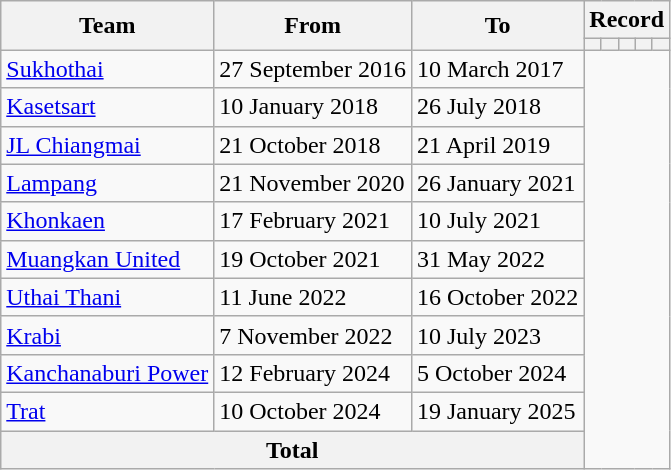<table class=wikitable style="text-align: center">
<tr>
<th rowspan=2>Team</th>
<th rowspan=2>From</th>
<th rowspan=2>To</th>
<th colspan=5>Record</th>
</tr>
<tr>
<th></th>
<th></th>
<th></th>
<th></th>
<th></th>
</tr>
<tr>
<td align=left><a href='#'>Sukhothai</a></td>
<td align=left>27 September 2016</td>
<td align=left>10 March 2017<br></td>
</tr>
<tr>
<td align=left><a href='#'>Kasetsart</a></td>
<td align=left>10 January 2018</td>
<td align=left>26 July 2018<br></td>
</tr>
<tr>
<td align=left><a href='#'>JL Chiangmai</a></td>
<td align=left>21 October 2018</td>
<td align=left>21 April 2019<br></td>
</tr>
<tr>
<td align=left><a href='#'>Lampang</a></td>
<td align=left>21 November 2020</td>
<td align=left>26 January 2021<br></td>
</tr>
<tr>
<td align=left><a href='#'>Khonkaen</a></td>
<td align=left>17 February 2021</td>
<td align=left>10 July 2021<br></td>
</tr>
<tr>
<td align=left><a href='#'>Muangkan United</a></td>
<td align=left>19 October 2021</td>
<td align=left>31 May 2022<br></td>
</tr>
<tr>
<td align=left><a href='#'>Uthai Thani</a></td>
<td align=left>11 June 2022</td>
<td align=left>16 October 2022<br></td>
</tr>
<tr>
<td align=left><a href='#'>Krabi</a></td>
<td align=left>7 November 2022</td>
<td align=left>10 July 2023<br></td>
</tr>
<tr>
<td align=left><a href='#'>Kanchanaburi Power</a></td>
<td align=left>12 February 2024</td>
<td align=left>5 October 2024<br></td>
</tr>
<tr>
<td align=left><a href='#'>Trat</a></td>
<td align=left>10 October 2024</td>
<td align=left>19 January 2025<br></td>
</tr>
<tr>
<th colspan=3>Total<br></th>
</tr>
</table>
